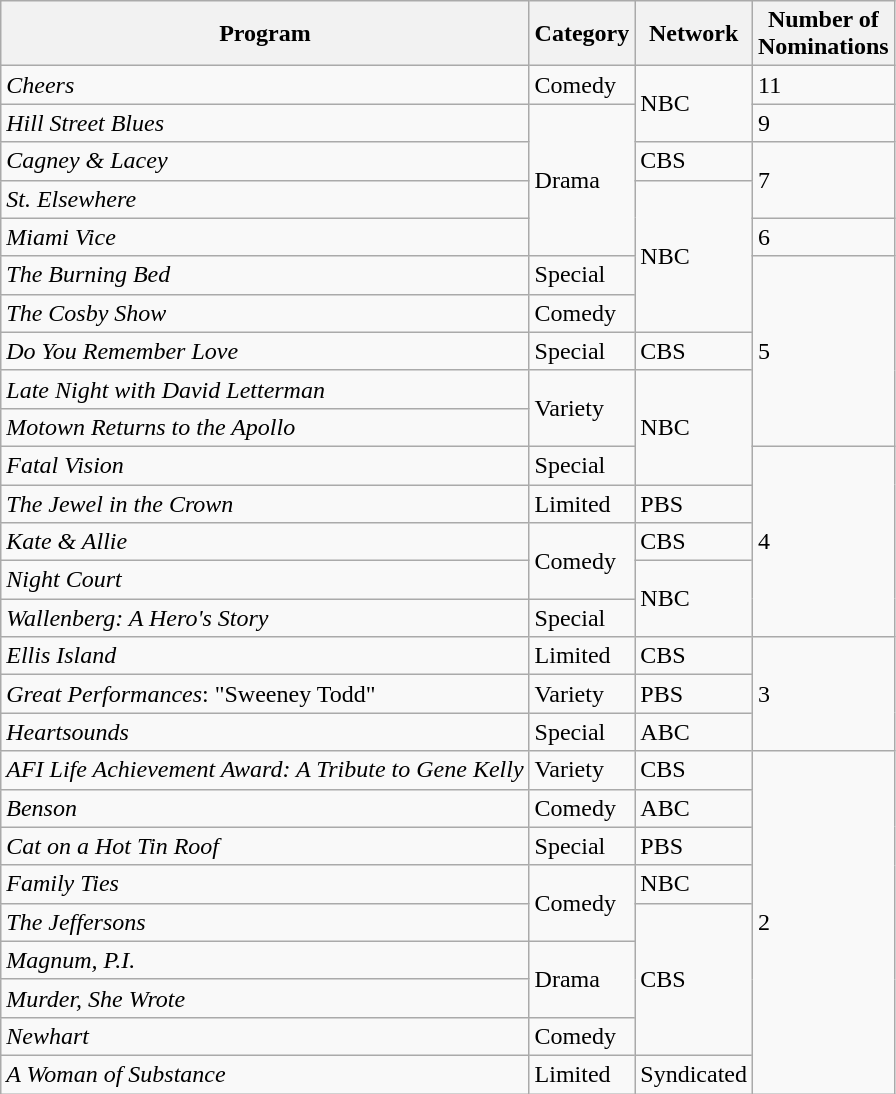<table class="wikitable">
<tr>
<th>Program</th>
<th>Category</th>
<th>Network</th>
<th>Number of<br>Nominations</th>
</tr>
<tr>
<td><em>Cheers</em></td>
<td>Comedy</td>
<td rowspan="2">NBC</td>
<td>11</td>
</tr>
<tr>
<td><em>Hill Street Blues</em></td>
<td rowspan="4">Drama</td>
<td>9</td>
</tr>
<tr>
<td><em>Cagney & Lacey</em></td>
<td>CBS</td>
<td rowspan="2">7</td>
</tr>
<tr>
<td><em>St. Elsewhere</em></td>
<td rowspan="4">NBC</td>
</tr>
<tr>
<td><em>Miami Vice</em></td>
<td>6</td>
</tr>
<tr>
<td><em>The Burning Bed</em></td>
<td>Special</td>
<td rowspan="5">5</td>
</tr>
<tr>
<td><em>The Cosby Show</em></td>
<td>Comedy</td>
</tr>
<tr>
<td><em>Do You Remember Love</em></td>
<td>Special</td>
<td>CBS</td>
</tr>
<tr>
<td><em>Late Night with David Letterman</em></td>
<td rowspan="2">Variety</td>
<td rowspan="3">NBC</td>
</tr>
<tr>
<td><em>Motown Returns to the Apollo</em></td>
</tr>
<tr>
<td><em>Fatal Vision</em></td>
<td>Special</td>
<td rowspan="5">4</td>
</tr>
<tr>
<td><em>The Jewel in the Crown</em></td>
<td>Limited</td>
<td>PBS</td>
</tr>
<tr>
<td><em>Kate & Allie</em></td>
<td rowspan="2">Comedy</td>
<td>CBS</td>
</tr>
<tr>
<td><em>Night Court</em></td>
<td rowspan="2">NBC</td>
</tr>
<tr>
<td><em>Wallenberg: A Hero's Story</em></td>
<td>Special</td>
</tr>
<tr>
<td><em>Ellis Island</em></td>
<td>Limited</td>
<td>CBS</td>
<td rowspan="3">3</td>
</tr>
<tr>
<td><em>Great Performances</em>: "Sweeney Todd"</td>
<td>Variety</td>
<td>PBS</td>
</tr>
<tr>
<td><em>Heartsounds</em></td>
<td>Special</td>
<td>ABC</td>
</tr>
<tr>
<td><em>AFI Life Achievement Award: A Tribute to Gene Kelly</em></td>
<td>Variety</td>
<td>CBS</td>
<td rowspan="9">2</td>
</tr>
<tr>
<td><em>Benson</em></td>
<td>Comedy</td>
<td>ABC</td>
</tr>
<tr>
<td><em>Cat on a Hot Tin Roof</em></td>
<td>Special</td>
<td>PBS</td>
</tr>
<tr>
<td><em>Family Ties</em></td>
<td rowspan="2">Comedy</td>
<td>NBC</td>
</tr>
<tr>
<td><em>The Jeffersons</em></td>
<td rowspan="4">CBS</td>
</tr>
<tr>
<td><em>Magnum, P.I.</em></td>
<td rowspan="2">Drama</td>
</tr>
<tr>
<td><em>Murder, She Wrote</em></td>
</tr>
<tr>
<td><em>Newhart</em></td>
<td>Comedy</td>
</tr>
<tr>
<td><em>A Woman of Substance</em></td>
<td>Limited</td>
<td>Syndicated</td>
</tr>
</table>
